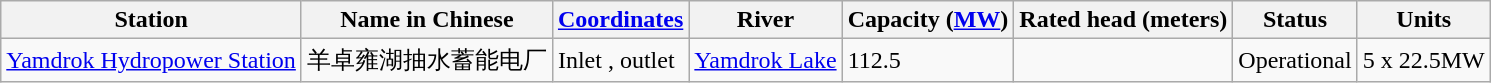<table class="wikitable sortable">
<tr>
<th>Station</th>
<th>Name in Chinese</th>
<th><a href='#'>Coordinates</a></th>
<th>River</th>
<th>Capacity (<a href='#'>MW</a>)</th>
<th>Rated head (meters)</th>
<th>Status</th>
<th>Units</th>
</tr>
<tr>
<td><a href='#'>Yamdrok Hydropower Station</a></td>
<td>羊卓雍湖抽水蓄能电厂</td>
<td>Inlet , outlet </td>
<td><a href='#'>Yamdrok Lake</a></td>
<td>112.5</td>
<td></td>
<td>Operational</td>
<td>5 x 22.5MW</td>
</tr>
</table>
